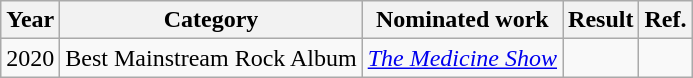<table class="wikitable">
<tr>
<th>Year</th>
<th>Category</th>
<th>Nominated work</th>
<th>Result</th>
<th>Ref.</th>
</tr>
<tr>
<td>2020</td>
<td>Best Mainstream Rock Album</td>
<td><em><a href='#'>The Medicine Show</a></em></td>
<td></td>
<td align="center"></td>
</tr>
</table>
